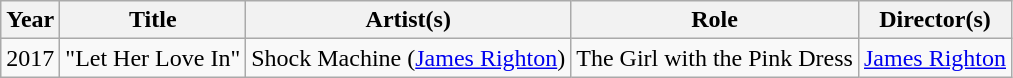<table class="wikitable unsortable">
<tr>
<th scope="col">Year</th>
<th scope="col">Title</th>
<th scope="col">Artist(s)</th>
<th scope="col">Role</th>
<th scope="col">Director(s)</th>
</tr>
<tr>
<td>2017</td>
<td>"Let Her Love In"</td>
<td>Shock Machine (<a href='#'>James Righton</a>)</td>
<td>The Girl with the Pink Dress</td>
<td><a href='#'>James Righton</a></td>
</tr>
</table>
